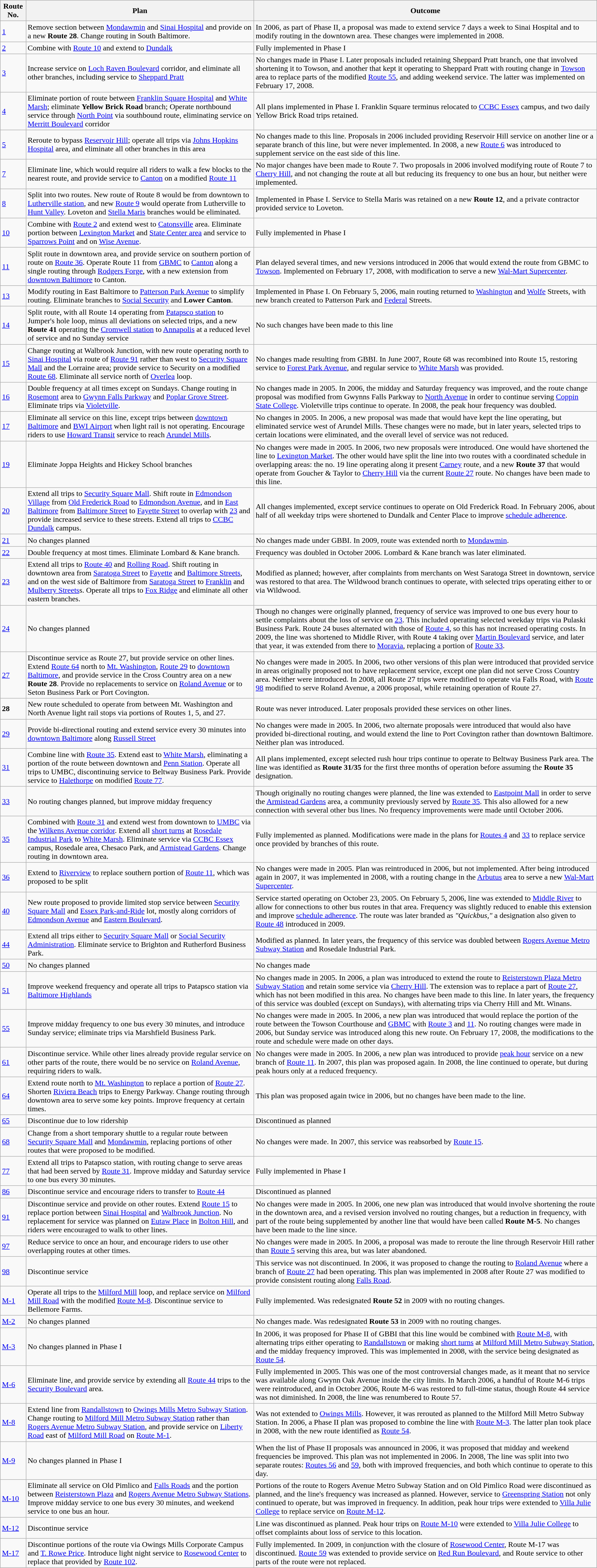<table class="wikitable">
<tr>
<th>Route No.</th>
<th>Plan</th>
<th>Outcome</th>
</tr>
<tr>
<td><a href='#'>1</a></td>
<td>Remove section between <a href='#'>Mondawmin</a> and <a href='#'>Sinai Hospital</a> and provide on a new <strong>Route 28</strong>. Change routing in South Baltimore.</td>
<td>In 2006, as part of Phase II, a proposal was made to extend service 7 days a week to Sinai Hospital and to modify routing in the downtown area. These changes were implemented in 2008.</td>
</tr>
<tr>
<td><a href='#'>2</a></td>
<td>Combine with <a href='#'>Route 10</a> and extend to <a href='#'>Dundalk</a></td>
<td>Fully implemented in Phase I</td>
</tr>
<tr>
<td><a href='#'>3</a></td>
<td>Increase service on <a href='#'>Loch Raven Boulevard</a> corridor, and eliminate all other branches, including service to <a href='#'>Sheppard Pratt</a></td>
<td>No changes made in Phase I. Later proposals included retaining Sheppard Pratt branch, one that involved shortening it to Towson, and another that kept it operating to Sheppard Pratt with routing change in <a href='#'>Towson</a> area to replace parts of the modified <a href='#'>Route 55</a>, and adding weekend service. The latter was implemented on February 17, 2008.</td>
</tr>
<tr>
<td><a href='#'>4</a></td>
<td>Eliminate portion of route between <a href='#'>Franklin Square Hospital</a> and <a href='#'>White Marsh</a>; eliminate <strong>Yellow Brick Road</strong> branch; Operate northbound service through <a href='#'>North Point</a> via southbound route, eliminating service on <a href='#'>Merritt Boulevard</a> corridor</td>
<td>All plans implemented in Phase I. Franklin Square terminus relocated to <a href='#'>CCBC Essex</a> campus, and two daily Yellow Brick Road trips retained.</td>
</tr>
<tr>
<td><a href='#'>5</a></td>
<td>Reroute to bypass <a href='#'>Reservoir Hill</a>; operate all trips via <a href='#'>Johns Hopkins Hospital</a> area, and eliminate all other branches in this area</td>
<td>No changes made to this line. Proposals in 2006 included providing Reservoir Hill service on another line or a separate branch of this line, but were never implemented. In 2008, a new <a href='#'>Route 6</a> was introduced to supplement service on the east side of this line.</td>
</tr>
<tr>
<td><a href='#'>7</a></td>
<td>Eliminate line, which would require all riders to walk a few blocks to the nearest route, and provide service to <a href='#'>Canton</a> on a modified <a href='#'>Route 11</a></td>
<td>No major changes have been made to Route 7. Two proposals in 2006 involved modifying route of Route 7 to <a href='#'>Cherry Hill</a>, and not changing the route at all but reducing its frequency to one bus an hour, but neither were implemented.</td>
</tr>
<tr>
<td><a href='#'>8</a></td>
<td>Split into two routes. New route of Route 8 would be from downtown to <a href='#'>Lutherville station</a>, and new <a href='#'>Route 9</a> would operate from Lutherville to <a href='#'>Hunt Valley</a>. Loveton and <a href='#'>Stella Maris</a> branches would be eliminated.</td>
<td>Implemented in Phase I. Service to Stella Maris was retained on a new <strong>Route 12</strong>, and a private contractor provided service to Loveton.</td>
</tr>
<tr>
<td><a href='#'>10</a></td>
<td>Combine with <a href='#'>Route 2</a> and extend west to <a href='#'>Catonsville</a> area.  Eliminate portion between <a href='#'>Lexington Market</a> and <a href='#'>State Center area</a> and service to <a href='#'>Sparrows Point</a> and on <a href='#'>Wise Avenue</a>.</td>
<td>Fully implemented in Phase I</td>
</tr>
<tr>
<td><a href='#'>11</a></td>
<td>Split route in downtown area, and provide service on southern portion of route on <a href='#'>Route 36</a>.  Operate Route 11 from <a href='#'>GBMC</a> to <a href='#'>Canton</a> along a single routing through <a href='#'>Rodgers Forge</a>, with a new extension from <a href='#'>downtown Baltimore</a> to Canton.</td>
<td>Plan delayed several times, and new versions introduced in 2006 that would extend the route from GBMC to <a href='#'>Towson</a>. Implemented on February 17, 2008, with modification to serve a new <a href='#'>Wal-Mart Supercenter</a>.</td>
</tr>
<tr>
<td><a href='#'>13</a></td>
<td>Modify routing in East Baltimore to <a href='#'>Patterson Park Avenue</a> to simplify routing. Eliminate branches to <a href='#'>Social Security</a> and <strong>Lower Canton</strong>.</td>
<td>Implemented in Phase I. On February 5, 2006, main routing returned to <a href='#'>Washington</a> and <a href='#'>Wolfe</a> Streets, with new branch created to Patterson Park and <a href='#'>Federal</a> Streets.</td>
</tr>
<tr>
<td><a href='#'>14</a></td>
<td>Split route, with all Route 14 operating from <a href='#'>Patapsco station</a> to Jumper's hole loop, minus all deviations on selected trips, and a new <strong>Route 41</strong> operating the <a href='#'>Cromwell station</a> to <a href='#'>Annapolis</a> at a reduced level of service and no Sunday service</td>
<td>No such changes have been made to this line</td>
</tr>
<tr>
<td><a href='#'>15</a></td>
<td>Change routing at Walbrook Junction, with new route operating north to <a href='#'>Sinai Hospital</a> via route of <a href='#'>Route 91</a> rather than west to <a href='#'>Security Square Mall</a> and the Lorraine area; provide service to Security on a modified <a href='#'>Route 68</a>. Eliminate all service north of <a href='#'>Overlea</a> loop.</td>
<td>No changes made resulting from GBBI. In June 2007, Route 68 was recombined into Route 15, restoring service to <a href='#'>Forest Park Avenue</a>, and regular service to <a href='#'>White Marsh</a> was provided.</td>
</tr>
<tr>
<td><a href='#'>16</a></td>
<td>Double frequency at all times except on Sundays. Change routing in <a href='#'>Rosemont</a> area to <a href='#'>Gwynn Falls Parkway</a> and <a href='#'>Poplar Grove Street</a>. Eliminate trips via <a href='#'>Violetville</a>.</td>
<td>No changes made in 2005. In 2006, the midday and Saturday frequency was improved, and the route change proposal was modified from Gwynns Falls Parkway to <a href='#'>North Avenue</a> in order to continue serving <a href='#'>Coppin State College</a>. Violetville trips continue to operate. In 2008, the peak hour frequency was doubled.</td>
</tr>
<tr>
<td><a href='#'>17</a></td>
<td>Eliminate all service on this line, except trips between <a href='#'>downtown Baltimore</a> and <a href='#'>BWI Airport</a> when light rail is not operating. Encourage riders to use <a href='#'>Howard Transit</a> service to reach <a href='#'>Arundel Mills</a>.</td>
<td>No changes in 2005. In 2006, a new proposal was made that would have kept the line operating, but eliminated service west of Arundel Mills. These changes were no made, but in later years, selected trips to certain locations were eliminated, and the overall level of service was not reduced.</td>
</tr>
<tr>
<td><a href='#'>19</a></td>
<td>Eliminate Joppa Heights and Hickey School branches</td>
<td>No changes were made in 2005. In 2006, two new proposals were introduced. One would have shortened the line to <a href='#'>Lexington Market</a>. The other would have split the line into two routes with a coordinated schedule in overlapping areas: the no. 19 line operating along it present <a href='#'>Carney</a> route, and a new <strong>Route 37</strong> that would operate from Goucher & Taylor to <a href='#'>Cherry Hill</a> via the current <a href='#'>Route 27</a> route. No changes have been made to this line.</td>
</tr>
<tr>
<td><a href='#'>20</a></td>
<td>Extend all trips to <a href='#'>Security Square Mall</a>. Shift route in <a href='#'>Edmondson Village</a> from <a href='#'>Old Frederick Road</a> to <a href='#'>Edmondson Avenue</a>, and in <a href='#'>East Baltimore</a> from <a href='#'>Baltimore Street</a> to <a href='#'>Fayette Street</a> to overlap with <a href='#'>23</a> and provide increased service to these streets. Extend all trips to <a href='#'>CCBC Dundalk</a> campus.</td>
<td>All changes implemented, except service continues to operate on Old Frederick Road. In February 2006, about half of all weekday trips were shortened to Dundalk and Center Place to improve <a href='#'>schedule adherence</a>.</td>
</tr>
<tr>
<td><a href='#'>21</a></td>
<td>No changes planned</td>
<td>No changes made under GBBI. In 2009, route was extended north to <a href='#'>Mondawmin</a>.</td>
</tr>
<tr>
<td><a href='#'>22</a></td>
<td>Double frequency at most times. Eliminate Lombard & Kane branch.</td>
<td>Frequency was doubled in October 2006. Lombard & Kane branch was later eliminated.</td>
</tr>
<tr>
<td><a href='#'>23</a></td>
<td>Extend all trips to <a href='#'>Route 40</a> and <a href='#'>Rolling Road</a>. Shift routing in downtown area from <a href='#'>Saratoga Street</a> to <a href='#'>Fayette</a> and <a href='#'>Baltimore Streets</a>, and on the west side of Baltimore from <a href='#'>Saratoga Street</a> to <a href='#'>Franklin</a> and <a href='#'>Mulberry Streets</a>s. Operate all trips to <a href='#'>Fox Ridge</a> and eliminate all other eastern branches.</td>
<td>Modified as planned; however, after complaints from merchants on West Saratoga Street in downtown, service was restored to that area. The Wildwood branch continues to operate, with selected trips operating either to or via Wildwood.</td>
</tr>
<tr>
<td><a href='#'>24</a></td>
<td>No changes planned</td>
<td>Though no changes were originally planned, frequency of service was improved to one bus every hour to settle complaints about the loss of service on <a href='#'>23</a>. This included operating selected weekday trips via Pulaski Business Park. Route 24 buses alternated with those of <a href='#'>Route 4</a>, so this has not increased operating costs. In 2009, the line was shortened to Middle River, with Route 4 taking over <a href='#'>Martin Boulevard</a> service, and later that year, it was extended from there to <a href='#'>Moravia</a>, replacing a portion of <a href='#'>Route 33</a>.</td>
</tr>
<tr>
<td><a href='#'>27</a></td>
<td>Discontinue service as Route 27, but provide service on other lines. Extend <a href='#'>Route 64</a> north to <a href='#'>Mt. Washington</a>, <a href='#'>Route 29</a> to <a href='#'>downtown Baltimore</a>, and provide service in the Cross Country area on a new <strong>Route 28</strong>. Provide no replacements to service on <a href='#'>Roland Avenue</a> or to Seton Business Park or Port Covington.</td>
<td>No changes were made in 2005. In 2006, two other versions of this plan were introduced that provided service in areas originally proposed not to have replacement service, except one plan did not serve Cross Country area. Neither were introduced. In 2008, all Route 27 trips were modified to operate via Falls Road, with <a href='#'>Route 98</a> modified to serve Roland Avenue, a 2006 proposal, while retaining operation of Route 27.</td>
</tr>
<tr>
<td><strong>28</strong></td>
<td>New route scheduled to operate from between Mt. Washington and North Avenue light rail stops via portions of Routes 1, 5, and 27.</td>
<td>Route was never introduced. Later proposals provided these services on other lines.</td>
</tr>
<tr>
<td><a href='#'>29</a></td>
<td>Provide bi-directional routing and extend service every 30 minutes into <a href='#'>downtown Baltimore</a> along <a href='#'>Russell Street</a></td>
<td>No changes were made in 2005. In 2006, two alternate proposals were introduced that would also have provided bi-directional routing, and would extend the line to Port Covington rather than downtown Baltimore. Neither plan was introduced.</td>
</tr>
<tr>
<td><a href='#'>31</a></td>
<td>Combine line with <a href='#'>Route 35</a>. Extend east to <a href='#'>White Marsh</a>, eliminating a portion of the route between downtown and <a href='#'>Penn Station</a>. Operate all trips to UMBC, discontinuing service to Beltway Business Park. Provide service to <a href='#'>Halethorpe</a> on modified <a href='#'>Route 77</a>.</td>
<td>All plans implemented, except selected rush hour trips continue to operate to Beltway Business Park area. The line was identified as <strong>Route 31/35</strong> for the first three months of operation before assuming the <strong>Route 35</strong> designation.</td>
</tr>
<tr>
<td><a href='#'>33</a></td>
<td>No routing changes planned, but improve midday frequency</td>
<td>Though originally no routing changes were planned, the line was extended to <a href='#'>Eastpoint Mall</a> in order to serve the <a href='#'>Armistead Gardens</a> area, a community previously served by <a href='#'>Route 35</a>. This also allowed for a new connection with several other bus lines. No frequency improvements were made until October 2006.</td>
</tr>
<tr>
<td><a href='#'>35</a></td>
<td>Combined with <a href='#'>Route 31</a> and extend west from downtown to <a href='#'>UMBC</a> via the <a href='#'>Wilkens Avenue corridor</a>. Extend all <a href='#'>short turns</a> at <a href='#'>Rosedale Industrial Park</a> to <a href='#'>White Marsh</a>. Eliminate service via <a href='#'>CCBC Essex</a> campus, Rosedale area, Chesaco Park, and <a href='#'>Armistead Gardens</a>. Change routing in downtown area.</td>
<td>Fully implemented as planned. Modifications were made in the plans for <a href='#'>Routes 4</a> and <a href='#'>33</a> to replace service once provided by branches of this route.</td>
</tr>
<tr>
<td><a href='#'>36</a></td>
<td>Extend to <a href='#'>Riverview</a> to replace southern portion of <a href='#'>Route 11</a>, which was proposed to be split</td>
<td>No changes were made in 2005. Plan was reintroduced in 2006, but not implemented. After being introduced again in 2007, it was implemented in 2008, with a routing change in the <a href='#'>Arbutus</a> area to serve a new <a href='#'>Wal-Mart Supercenter</a>.</td>
</tr>
<tr>
<td><a href='#'>40</a></td>
<td>New route proposed to provide limited stop service between <a href='#'>Security Square Mall</a> and <a href='#'>Essex Park-and-Ride</a> lot, mostly along corridors of <a href='#'>Edmondson Avenue</a> and <a href='#'>Eastern Boulevard</a>.</td>
<td>Service started operating on October 23, 2005. On February 5, 2006, line was extended to <a href='#'>Middle River</a> to allow for connections to other bus routes in that area. Frequency was slightly reduced to enable this extension and improve <a href='#'>schedule adherence</a>. The route was later branded as <em>"Quickbus,"</em> a designation also given to <a href='#'>Route 48</a> introduced in 2009.</td>
</tr>
<tr>
<td><a href='#'>44</a></td>
<td>Extend all trips either to <a href='#'>Security Square Mall</a> or <a href='#'>Social Security Administration</a>. Eliminate service to Brighton and Rutherford Business Park.</td>
<td>Modified as planned. In later years, the frequency of this service was doubled between <a href='#'>Rogers Avenue Metro Subway Station</a> and Rosedale Industrial Park.</td>
</tr>
<tr>
<td><a href='#'>50</a></td>
<td>No changes planned</td>
<td>No changes made</td>
</tr>
<tr>
<td><a href='#'>51</a></td>
<td>Improve weekend frequency and operate all trips to Patapsco station via <a href='#'>Baltimore Highlands</a></td>
<td>No changes made in 2005. In 2006, a plan was introduced to extend the route to <a href='#'>Reisterstown Plaza Metro Subway Station</a> and retain some service via <a href='#'>Cherry Hill</a>. The extension was to replace a part of <a href='#'>Route 27</a>, which has not been modified in this area. No changes have been made to this line. In later years, the frequency of this service was doubled (except on Sundays), with alternating trips via Cherry Hill and Mt. Winans.</td>
</tr>
<tr>
<td><a href='#'>55</a></td>
<td>Improve midday frequency to one bus every 30 minutes, and introduce Sunday service; eliminate trips via Marshfield Business Park.</td>
<td>No changes were made in 2005. In 2006, a new plan was introduced that would replace the portion of the route between the Towson Courthouse and <a href='#'>GBMC</a> with <a href='#'>Route 3</a> and <a href='#'>11</a>. No routing changes were made in 2006, but Sunday service was introduced along this new route. On February 17, 2008, the modifications to the route and schedule were made on other days.</td>
</tr>
<tr>
<td><a href='#'>61</a></td>
<td>Discontinue service. While other lines already provide regular service on other parts of the route, there would be no service on <a href='#'>Roland Avenue</a>, requiring riders to walk.</td>
<td>No changes were made in 2005. In 2006, a new plan was introduced to provide <a href='#'>peak hour</a> service on a new branch of <a href='#'>Route 11</a>. In 2007, this plan was proposed again. In 2008, the line continued to operate, but during peak hours only at a reduced frequency.</td>
</tr>
<tr>
<td><a href='#'>64</a></td>
<td>Extend route north to <a href='#'>Mt. Washington</a> to replace a portion of <a href='#'>Route 27</a>. Shorten <a href='#'>Riviera Beach</a> trips to Energy Parkway. Change routing through downtown area to serve some key points. Improve frequency at certain times.</td>
<td>This plan was proposed again twice in 2006, but no changes have been made to the line.</td>
</tr>
<tr>
<td><a href='#'>65</a></td>
<td>Discontinue due to low ridership</td>
<td>Discontinued as planned</td>
</tr>
<tr>
<td><a href='#'>68</a></td>
<td>Change from a short temporary shuttle to a regular route between <a href='#'>Security Square Mall</a> and <a href='#'>Mondawmin</a>, replacing portions of other routes that were proposed to be modified.</td>
<td>No changes were made. In 2007, this service was reabsorbed by <a href='#'>Route 15</a>.</td>
</tr>
<tr>
<td><a href='#'>77</a></td>
<td>Extend all trips to Patapsco station, with routing change to serve areas that had been served by <a href='#'>Route 31</a>. Improve midday and Saturday service to one bus every 30 minutes.</td>
<td>Fully implemented in Phase I</td>
</tr>
<tr>
<td><a href='#'>86</a></td>
<td>Discontinue service and encourage riders to transfer to <a href='#'>Route 44</a></td>
<td>Discontinued as planned</td>
</tr>
<tr>
<td><a href='#'>91</a></td>
<td>Discontinue service and provide on other routes. Extend <a href='#'>Route 15</a> to replace portion between <a href='#'>Sinai Hospital</a> and <a href='#'>Walbrook Junction</a>. No replacement for service was planned on <a href='#'>Eutaw Place</a> in <a href='#'>Bolton Hill</a>, and riders were encouraged to walk to other lines.</td>
<td>No changes were made in 2005. In 2006, one new plan was introduced that would involve shortening the route in the downtown area, and a revised version involved no routing changes, but a reduction in frequency, with part of the route being supplemented by another line that would have been called <strong>Route M-5</strong>. No changes have been made to the line since.</td>
</tr>
<tr>
<td><a href='#'>97</a></td>
<td>Reduce service to once an hour, and encourage riders to use other overlapping routes at other times.</td>
<td>No changes were made in 2005. In 2006, a proposal was made to reroute the line through Reservoir Hill rather than <a href='#'>Route 5</a> serving this area, but was later abandoned.</td>
</tr>
<tr>
<td><a href='#'>98</a></td>
<td>Discontinue service</td>
<td>This service was not discontinued. In 2006, it was proposed to change the routing to <a href='#'>Roland Avenue</a> where a branch of <a href='#'>Route 27</a> had been operating. This plan was implemented in 2008 after Route 27 was modified to provide consistent routing along <a href='#'>Falls Road</a>.</td>
</tr>
<tr>
<td><a href='#'>M-1</a></td>
<td>Operate all trips to the <a href='#'>Milford Mill</a> loop, and replace service on <a href='#'>Milford Mill Road</a> with the modified <a href='#'>Route M-8</a>. Discontinue service to Bellemore Farms.</td>
<td>Fully implemented. Was redesignated <strong>Route 52</strong> in 2009 with no routing changes.</td>
</tr>
<tr>
<td><a href='#'>M-2</a></td>
<td>No changes planned</td>
<td>No changes made. Was redesignated <strong>Route 53</strong> in 2009 with no routing changes.</td>
</tr>
<tr>
<td><a href='#'>M-3</a></td>
<td>No changes planned in Phase I</td>
<td>In 2006, it was proposed for Phase II of GBBI that this line would be combined with <a href='#'>Route M-8</a>, with alternating trips either operating to <a href='#'>Randallstown</a> or making <a href='#'>short turns</a> at <a href='#'>Milford Mill Metro Subway Station</a>, and the midday frequency improved. This was implemented in 2008, with the service being designated as <a href='#'>Route 54</a>.</td>
</tr>
<tr>
<td><a href='#'>M-6</a></td>
<td>Eliminate line, and provide service by extending all <a href='#'>Route 44</a> trips to the <a href='#'>Security Boulevard</a> area.</td>
<td>Fully implemented in 2005. This was one of the most controversial changes made, as it meant that no service was available along Gwynn Oak Avenue inside the city limits. In March 2006, a handful of Route M-6 trips were reintroduced, and in October 2006, Route M-6 was restored to full-time status, though Route 44 service was not diminished. In 2008, the line was renumbered to Route 57.</td>
</tr>
<tr>
<td><a href='#'>M-8</a></td>
<td>Extend line from <a href='#'>Randallstown</a> to <a href='#'>Owings Mills Metro Subway Station</a>. Change routing to <a href='#'>Milford Mill Metro Subway Station</a> rather than <a href='#'>Rogers Avenue Metro Subway Station</a>, and provide service on <a href='#'>Liberty Road</a> east of <a href='#'>Milford Mill Road</a> on <a href='#'>Route M-1</a>.</td>
<td>Was not extended to <a href='#'>Owings Mills</a>. However, it was rerouted as planned to the Milford Mill Metro Subway Station. In 2006, a Phase II plan was proposed to combine the line with <a href='#'>Route M-3</a>. The latter plan took place in 2008, with the new route identified as <a href='#'>Route 54</a>.</td>
</tr>
<tr>
<td><a href='#'>M-9</a></td>
<td>No changes planned in Phase I</td>
<td>When the list of Phase II proposals was announced in 2006, it was proposed that midday and weekend frequencies be improved. This plan was not implemented in 2006. In 2008, The line was split into two separate routes: <a href='#'>Routes 56</a> and <a href='#'>59</a>, both with improved frequencies, and both which continue to operate to this day.</td>
</tr>
<tr>
<td><a href='#'>M-10</a></td>
<td>Eliminate all service on Old Pimlico and <a href='#'>Falls Roads</a> and the portion between <a href='#'>Reisterstown Plaza</a> and <a href='#'>Rogers Avenue Metro Subway Stations</a>. Improve midday service to one bus every 30 minutes, and weekend service to one bus an hour.</td>
<td>Portions of the route to Rogers Avenue Metro Subway Station and on Old Pimlico Road were discontinued as planned, and the line's frequency was increased as planned. However, service to <a href='#'>Greenspring Station</a> not only continued to operate, but was improved in frequency. In addition, peak hour trips were extended to <a href='#'>Villa Julie College</a> to replace service on <a href='#'>Route M-12</a>.</td>
</tr>
<tr>
<td><a href='#'>M-12</a></td>
<td>Discontinue service</td>
<td>Line was discontinued as planned. Peak hour trips on <a href='#'>Route M-10</a> were extended to <a href='#'>Villa Julie College</a> to offset complaints about loss of service to this location.</td>
</tr>
<tr>
<td><a href='#'>M-17</a></td>
<td>Discontinue portions of the route via Owings Mills Corporate Campus and <a href='#'>T. Rowe Price</a>. Introduce light night service to <a href='#'>Rosewood Center</a> to replace that provided by <a href='#'>Route 102</a>.</td>
<td>Fully implemented. In 2009, in conjunction with the closure of <a href='#'>Rosewood Center</a>, Route M-17 was discontinued. <a href='#'>Route 59</a> was extended to provide service on <a href='#'>Red Run Boulevard</a>, and Route service to other parts of the route were not replaced.</td>
</tr>
</table>
